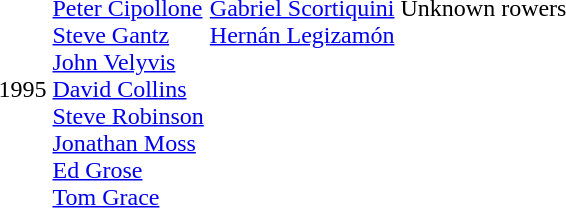<table>
<tr>
<td>1995</td>
<td><br><a href='#'>Peter Cipollone</a><br><a href='#'>Steve Gantz</a><br><a href='#'>John Velyvis</a><br><a href='#'>David Collins</a><br><a href='#'>Steve Robinson</a><br><a href='#'>Jonathan Moss</a><br><a href='#'>Ed Grose</a><br><a href='#'>Tom Grace</a></td>
<td valign=top><br><a href='#'>Gabriel Scortiquini</a><br><a href='#'>Hernán Legizamón</a></td>
<td valign=top><br>Unknown rowers</td>
</tr>
</table>
